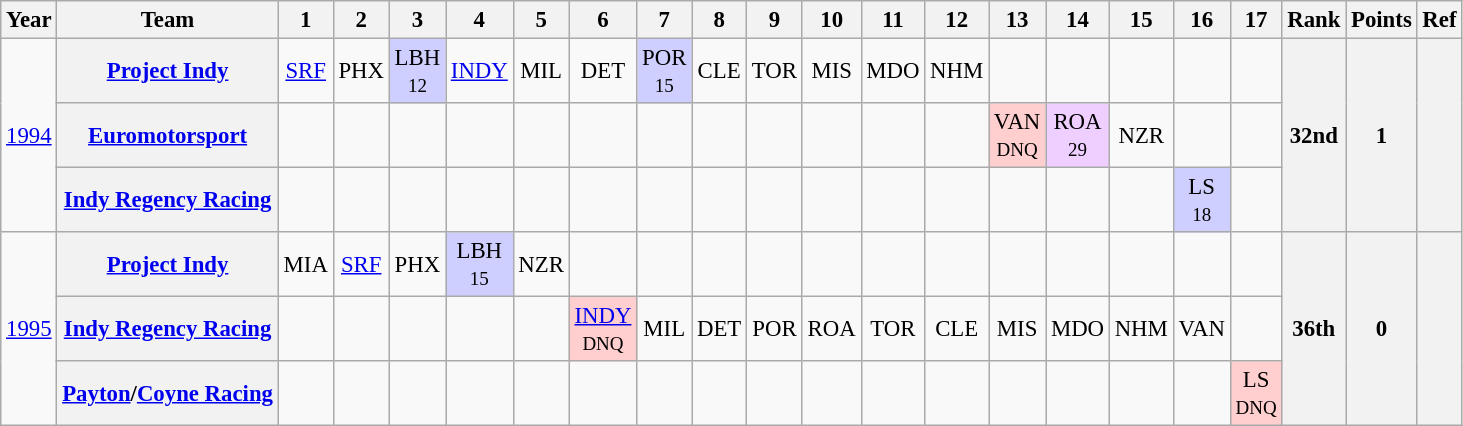<table class="wikitable" style="text-align:center; font-size:95%">
<tr>
<th>Year</th>
<th>Team</th>
<th>1</th>
<th>2</th>
<th>3</th>
<th>4</th>
<th>5</th>
<th>6</th>
<th>7</th>
<th>8</th>
<th>9</th>
<th>10</th>
<th>11</th>
<th>12</th>
<th>13</th>
<th>14</th>
<th>15</th>
<th>16</th>
<th>17</th>
<th>Rank</th>
<th>Points</th>
<th>Ref</th>
</tr>
<tr>
<td rowspan=3><a href='#'>1994</a></td>
<th><a href='#'>Project Indy</a></th>
<td><a href='#'>SRF</a><br><small></small></td>
<td>PHX<br><small></small></td>
<td style="background:#cfcfff;">LBH<br><small>12</small></td>
<td><a href='#'>INDY</a><br><small></small></td>
<td>MIL<br><small></small></td>
<td>DET<br><small></small></td>
<td style="background:#cfcfff;">POR<br><small>15</small></td>
<td>CLE<br><small></small></td>
<td>TOR<br><small></small></td>
<td>MIS<br><small></small></td>
<td>MDO<br><small></small></td>
<td>NHM<br><small></small></td>
<td></td>
<td></td>
<td></td>
<td></td>
<td></td>
<th rowspan=3><strong>32nd</strong></th>
<th rowspan=3><strong>1</strong></th>
<th rowspan=3></th>
</tr>
<tr>
<th><a href='#'>Euromotorsport</a></th>
<td></td>
<td></td>
<td></td>
<td></td>
<td></td>
<td></td>
<td></td>
<td></td>
<td></td>
<td></td>
<td></td>
<td></td>
<td style="background:#ffcfcf;">VAN<br><small>DNQ</small></td>
<td style="background:#efcfff;">ROA<br><small>29</small></td>
<td>NZR<br><small></small></td>
<td></td>
<td></td>
</tr>
<tr>
<th><a href='#'>Indy Regency Racing</a></th>
<td></td>
<td></td>
<td></td>
<td></td>
<td></td>
<td></td>
<td></td>
<td></td>
<td></td>
<td></td>
<td></td>
<td></td>
<td></td>
<td></td>
<td></td>
<td style="background:#cfcfff;">LS<br><small>18</small></td>
<td></td>
</tr>
<tr>
<td rowspan=3><a href='#'>1995</a></td>
<th><a href='#'>Project Indy</a></th>
<td>MIA<br><small></small></td>
<td><a href='#'>SRF</a><br><small></small></td>
<td>PHX<br><small></small></td>
<td style="background:#CFCFFF;">LBH<br><small>15</small></td>
<td>NZR<br><small></small></td>
<td></td>
<td></td>
<td></td>
<td></td>
<td></td>
<td></td>
<td></td>
<td></td>
<td></td>
<td></td>
<td></td>
<td></td>
<th rowspan=3><strong>36th</strong></th>
<th rowspan=3><strong>0</strong></th>
<th rowspan=3></th>
</tr>
<tr>
<th><a href='#'>Indy Regency Racing</a></th>
<td></td>
<td></td>
<td></td>
<td></td>
<td></td>
<td style="background:#ffcfcf;"><a href='#'>INDY</a><br><small>DNQ</small></td>
<td>MIL<br><small></small></td>
<td>DET<br><small></small></td>
<td>POR<br><small></small></td>
<td>ROA<br><small></small></td>
<td>TOR<br><small></small></td>
<td>CLE<br><small></small></td>
<td>MIS<br><small></small></td>
<td>MDO<br><small></small></td>
<td>NHM<br><small></small></td>
<td>VAN<br><small></small></td>
<td></td>
</tr>
<tr>
<th><a href='#'>Payton</a>/<a href='#'>Coyne Racing</a></th>
<td></td>
<td></td>
<td></td>
<td></td>
<td></td>
<td></td>
<td></td>
<td></td>
<td></td>
<td></td>
<td></td>
<td></td>
<td></td>
<td></td>
<td></td>
<td></td>
<td style="background:#ffcfcf;">LS<br><small>DNQ</small></td>
</tr>
</table>
